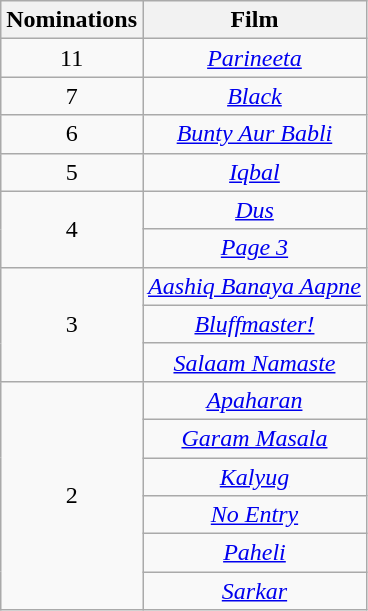<table class="wikitable plainrowheaders" style="text-align:center;">
<tr>
<th scope="col" style="width:55px;">Nominations</th>
<th scope="col" style="text-align:center;">Film</th>
</tr>
<tr>
<td>11</td>
<td><a href='#'><em>Parineeta</em></a></td>
</tr>
<tr>
<td scope="row" style="text-align:center">7</td>
<td><a href='#'><em>Black</em></a></td>
</tr>
<tr>
<td>6</td>
<td><em><a href='#'>Bunty Aur Babli</a></em></td>
</tr>
<tr>
<td scope="row" style="text-align:center;">5</td>
<td><a href='#'><em>Iqbal</em></a></td>
</tr>
<tr>
<td rowspan="2">4</td>
<td><em><a href='#'>Dus</a></em></td>
</tr>
<tr>
<td><a href='#'><em>Page 3</em></a></td>
</tr>
<tr>
<td rowspan="3">3</td>
<td><em><a href='#'>Aashiq Banaya Aapne</a></em></td>
</tr>
<tr>
<td><em><a href='#'>Bluffmaster!</a></em></td>
</tr>
<tr>
<td><em><a href='#'>Salaam Namaste</a></em></td>
</tr>
<tr>
<td rowspan="6">2</td>
<td><em><a href='#'>Apaharan</a></em></td>
</tr>
<tr>
<td><a href='#'><em>Garam Masala</em></a></td>
</tr>
<tr>
<td><a href='#'><em>Kalyug</em></a></td>
</tr>
<tr>
<td><em><a href='#'>No Entry</a></em></td>
</tr>
<tr>
<td><a href='#'><em>Paheli</em></a></td>
</tr>
<tr>
<td><a href='#'><em>Sarkar</em></a></td>
</tr>
</table>
